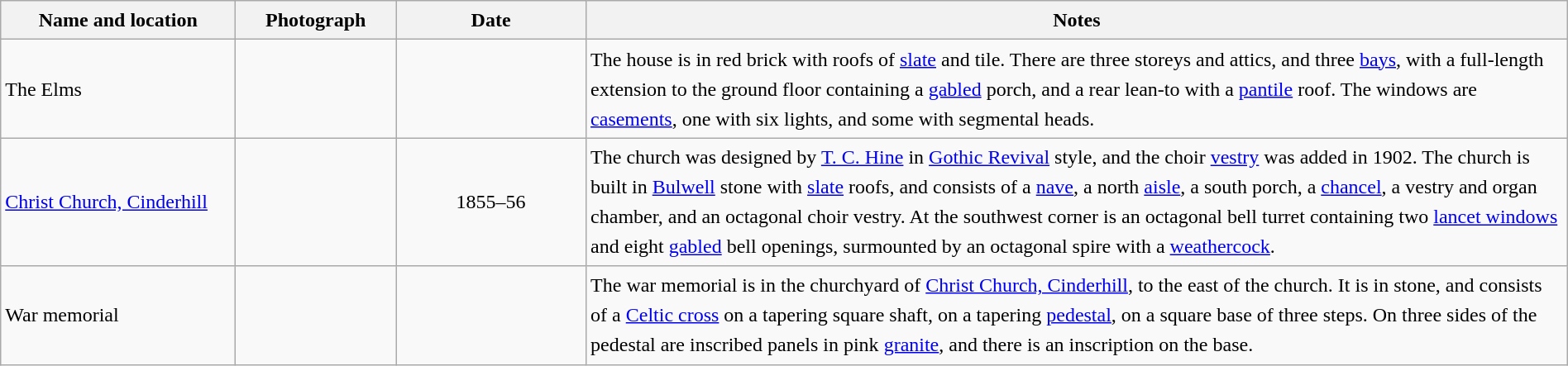<table class="wikitable sortable plainrowheaders" style="width:100%; border:0px; text-align:left; line-height:150%">
<tr>
<th scope="col"  style="width:150px">Name and location</th>
<th scope="col"  style="width:100px" class="unsortable">Photograph</th>
<th scope="col"  style="width:120px">Date</th>
<th scope="col"  style="width:650px" class="unsortable">Notes</th>
</tr>
<tr>
<td>The Elms<br><small></small></td>
<td></td>
<td align="center"></td>
<td>The house is in red brick with roofs of <a href='#'>slate</a> and tile.  There are three storeys and attics, and three <a href='#'>bays</a>, with a full-length extension to the ground floor containing a <a href='#'>gabled</a> porch, and a rear lean-to with a <a href='#'>pantile</a> roof.  The windows are <a href='#'>casements</a>, one with six lights, and some with segmental heads.</td>
</tr>
<tr>
<td><a href='#'>Christ Church, Cinderhill</a><br><small></small></td>
<td></td>
<td align="center">1855–56</td>
<td>The church was designed by <a href='#'>T. C. Hine</a> in <a href='#'>Gothic Revival</a> style, and the choir <a href='#'>vestry</a> was added in 1902.  The church is built in <a href='#'>Bulwell</a> stone with <a href='#'>slate</a> roofs, and consists of a <a href='#'>nave</a>, a north <a href='#'>aisle</a>, a south porch, a <a href='#'>chancel</a>, a vestry and organ chamber, and an octagonal choir vestry.  At the southwest corner is an octagonal bell turret containing two <a href='#'>lancet windows</a> and eight <a href='#'>gabled</a> bell openings, surmounted by an octagonal spire with a <a href='#'>weathercock</a>.</td>
</tr>
<tr>
<td>War memorial<br><small></small></td>
<td></td>
<td align="center"></td>
<td>The war memorial is in the churchyard of <a href='#'>Christ Church, Cinderhill</a>, to the east of the church.  It is in stone, and consists of a <a href='#'>Celtic cross</a> on a tapering square shaft, on a tapering <a href='#'>pedestal</a>, on a square base of three steps.  On three sides of the pedestal are inscribed panels in pink <a href='#'>granite</a>, and there is an inscription on the base.</td>
</tr>
<tr>
</tr>
</table>
